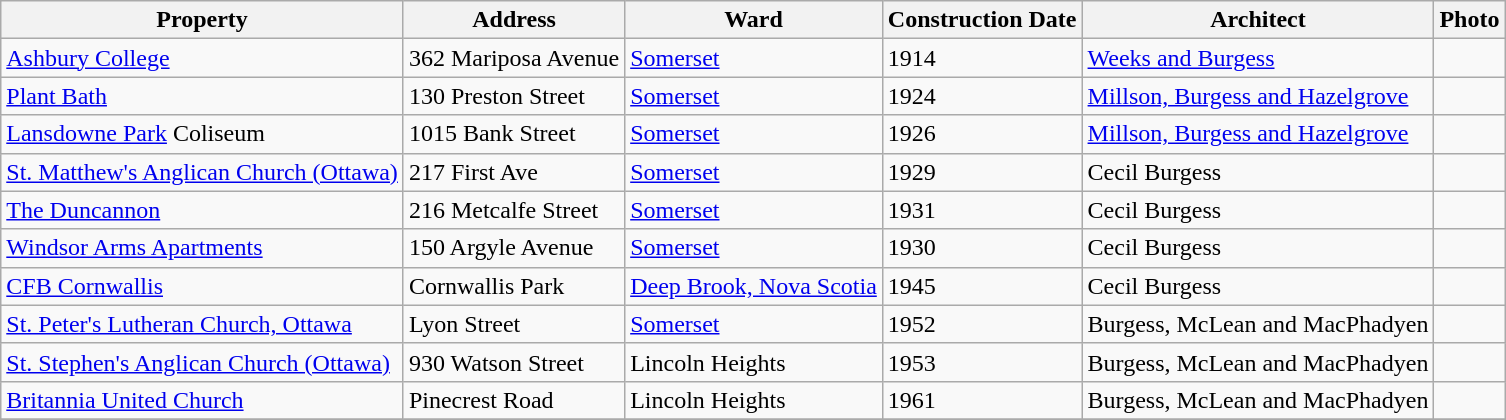<table class="wikitable sortable">
<tr>
<th>Property</th>
<th>Address</th>
<th>Ward</th>
<th>Construction Date</th>
<th>Architect</th>
<th>Photo</th>
</tr>
<tr>
<td><a href='#'>Ashbury College</a></td>
<td>362 Mariposa Avenue</td>
<td><a href='#'>Somerset</a></td>
<td>1914</td>
<td><a href='#'>Weeks and Burgess</a></td>
<td></td>
</tr>
<tr>
<td><a href='#'>Plant Bath</a></td>
<td>130 Preston Street</td>
<td><a href='#'>Somerset</a></td>
<td>1924</td>
<td><a href='#'>Millson, Burgess and Hazelgrove</a></td>
<td></td>
</tr>
<tr>
<td><a href='#'>Lansdowne Park</a> Coliseum</td>
<td>1015 Bank Street</td>
<td><a href='#'>Somerset</a></td>
<td>1926</td>
<td><a href='#'>Millson, Burgess and Hazelgrove</a></td>
<td></td>
</tr>
<tr>
<td><a href='#'>St. Matthew's Anglican Church (Ottawa)</a></td>
<td>217 First Ave</td>
<td><a href='#'>Somerset</a></td>
<td>1929</td>
<td>Cecil Burgess</td>
<td></td>
</tr>
<tr>
<td><a href='#'>The Duncannon</a></td>
<td>216 Metcalfe Street</td>
<td><a href='#'>Somerset</a></td>
<td>1931</td>
<td>Cecil Burgess</td>
<td></td>
</tr>
<tr>
<td><a href='#'>Windsor Arms Apartments</a></td>
<td>150 Argyle Avenue</td>
<td><a href='#'>Somerset</a></td>
<td>1930</td>
<td>Cecil Burgess</td>
<td></td>
</tr>
<tr>
<td><a href='#'>CFB Cornwallis</a></td>
<td>Cornwallis Park</td>
<td><a href='#'>Deep Brook, Nova Scotia</a></td>
<td>1945</td>
<td>Cecil Burgess</td>
<td></td>
</tr>
<tr>
<td><a href='#'>St. Peter's Lutheran Church, Ottawa</a></td>
<td>Lyon Street</td>
<td><a href='#'>Somerset</a></td>
<td>1952</td>
<td>Burgess, McLean and MacPhadyen</td>
<td></td>
</tr>
<tr>
<td><a href='#'>St. Stephen's Anglican Church (Ottawa)</a></td>
<td>930 Watson Street</td>
<td>Lincoln Heights</td>
<td>1953</td>
<td>Burgess, McLean and MacPhadyen</td>
<td></td>
</tr>
<tr>
<td><a href='#'>Britannia United Church</a></td>
<td>Pinecrest Road</td>
<td>Lincoln Heights</td>
<td>1961</td>
<td>Burgess, McLean and MacPhadyen</td>
<td></td>
</tr>
<tr>
</tr>
</table>
